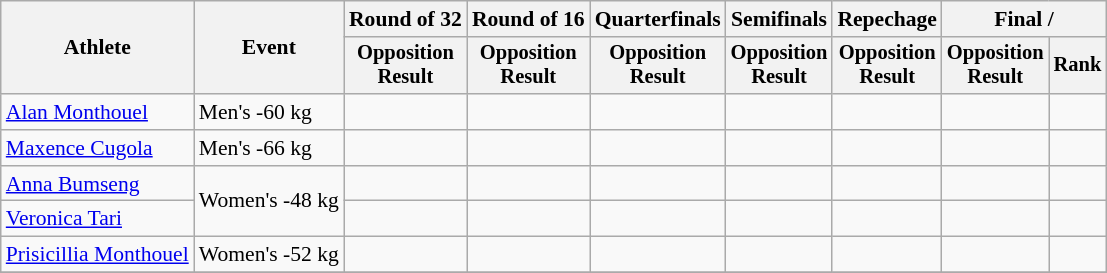<table class=wikitable style=font-size:90%;text-align:center>
<tr>
<th rowspan=2>Athlete</th>
<th rowspan=2>Event</th>
<th>Round of 32</th>
<th>Round of 16</th>
<th>Quarterfinals</th>
<th>Semifinals</th>
<th>Repechage</th>
<th colspan=2>Final / </th>
</tr>
<tr style=font-size:95%>
<th>Opposition<br>Result</th>
<th>Opposition<br>Result</th>
<th>Opposition<br>Result</th>
<th>Opposition<br>Result</th>
<th>Opposition<br>Result</th>
<th>Opposition<br>Result</th>
<th>Rank</th>
</tr>
<tr>
<td align=left><a href='#'>Alan Monthouel</a></td>
<td align=left>Men's -60 kg</td>
<td></td>
<td></td>
<td></td>
<td></td>
<td></td>
<td></td>
<td></td>
</tr>
<tr>
<td align=left><a href='#'>Maxence Cugola</a></td>
<td align=left>Men's -66 kg</td>
<td></td>
<td></td>
<td></td>
<td></td>
<td></td>
<td></td>
<td></td>
</tr>
<tr>
<td align=left><a href='#'>Anna Bumseng</a></td>
<td align=left rowspan=2>Women's -48 kg</td>
<td></td>
<td></td>
<td></td>
<td></td>
<td></td>
<td></td>
<td></td>
</tr>
<tr>
<td align=left><a href='#'>Veronica Tari</a></td>
<td></td>
<td></td>
<td></td>
<td></td>
<td></td>
<td></td>
<td></td>
</tr>
<tr>
<td align=left><a href='#'>Prisicillia Monthouel</a></td>
<td align=left>Women's -52 kg</td>
<td></td>
<td></td>
<td></td>
<td></td>
<td></td>
<td></td>
<td></td>
</tr>
<tr>
</tr>
</table>
